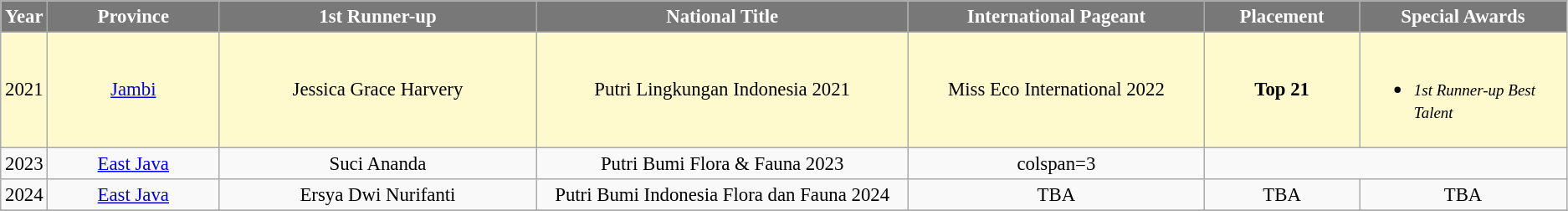<table class="wikitable sortable" style="font-size: 95%; text-align:center">
<tr>
<th width="30" style="background-color:#787878;color:#FFFFFF;">Year</th>
<th width="150" style="background-color:#787878;color:#FFFFFF;">Province</th>
<th width="300" style="background-color:#787878;color:#FFFFFF;">1st Runner-up</th>
<th width="350" style="background-color:#787878;color:#FFFFFF;">National Title</th>
<th width="270" style="background-color:#787878;color:#FFFFFF;">International Pageant</th>
<th width="130" style="background-color:#787878;color:#FFFFFF;">Placement</th>
<th width="180" style="background-color:#787878;color:#FFFFFF;">Special Awards</th>
</tr>
<tr style="background-color:#FFFACD; ">
<td>2021</td>
<td><a href='#'>Jambi</a></td>
<td>Jessica Grace Harvery</td>
<td>Putri Lingkungan Indonesia 2021</td>
<td>Miss Eco International 2022</td>
<td><strong>Top 21</strong></td>
<td align="left"><br><ul><li><small><em>1st Runner-up Best Talent</em></small></li></ul></td>
</tr>
<tr>
<td>2023</td>
<td><a href='#'>East Java</a></td>
<td>Suci Ananda</td>
<td>Putri Bumi Flora & Fauna 2023</td>
<td>colspan=3 </td>
</tr>
<tr>
<td>2024</td>
<td><a href='#'>East Java</a></td>
<td>Ersya Dwi Nurifanti</td>
<td>Putri Bumi Indonesia Flora dan Fauna 2024</td>
<td>TBA</td>
<td>TBA</td>
<td>TBA</td>
</tr>
<tr>
</tr>
</table>
